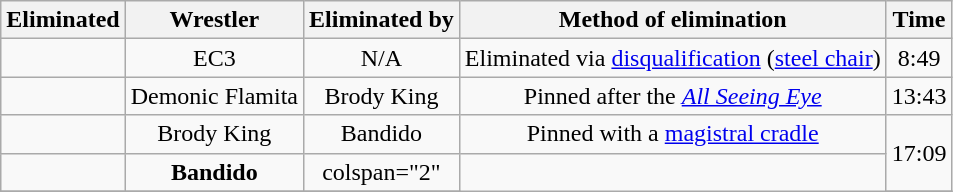<table class="wikitable sortable" style="text-align:center;">
<tr>
<th>Eliminated</th>
<th>Wrestler</th>
<th>Eliminated by</th>
<th>Method of elimination</th>
<th>Time</th>
</tr>
<tr>
<td></td>
<td>EC3</td>
<td>N/A</td>
<td>Eliminated via <a href='#'>disqualification</a> (<a href='#'>steel chair</a>)</td>
<td>8:49</td>
</tr>
<tr>
<td></td>
<td>Demonic Flamita</td>
<td>Brody King</td>
<td>Pinned after the <em><a href='#'>All Seeing Eye</a></em></td>
<td>13:43</td>
</tr>
<tr>
<td></td>
<td>Brody King</td>
<td>Bandido</td>
<td>Pinned with a <a href='#'>magistral cradle</a></td>
<td rowspan="2">17:09</td>
</tr>
<tr>
<td><strong></strong></td>
<td><strong>Bandido</strong></td>
<td>colspan="2" </td>
</tr>
<tr>
</tr>
</table>
